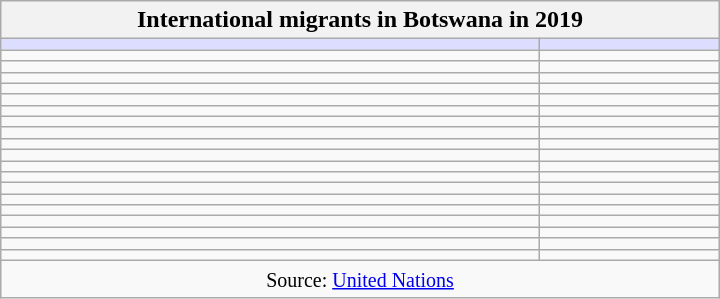<table class="wikitable"  style="width:30em;">
<tr>
<th colspan=2>International migrants in Botswana in 2019</th>
</tr>
<tr>
<th style="background:#ddf; width:75%;"></th>
<th style="background:#ddf; width:25%;"></th>
</tr>
<tr>
<td></td>
<td></td>
</tr>
<tr>
<td></td>
<td></td>
</tr>
<tr>
<td></td>
<td></td>
</tr>
<tr>
<td></td>
<td></td>
</tr>
<tr>
<td></td>
<td></td>
</tr>
<tr>
<td></td>
<td></td>
</tr>
<tr>
<td></td>
<td></td>
</tr>
<tr>
<td></td>
<td></td>
</tr>
<tr>
<td></td>
<td></td>
</tr>
<tr>
<td></td>
<td></td>
</tr>
<tr>
<td></td>
<td></td>
</tr>
<tr>
<td></td>
<td></td>
</tr>
<tr>
<td></td>
<td></td>
</tr>
<tr>
<td></td>
<td></td>
</tr>
<tr>
<td></td>
<td></td>
</tr>
<tr>
<td></td>
<td></td>
</tr>
<tr>
<td></td>
<td></td>
</tr>
<tr>
<td></td>
<td></td>
</tr>
<tr>
<td></td>
<td></td>
</tr>
<tr>
<td colspan="2" style="text-align:center;"><small>Source: <a href='#'>United Nations</a></small></td>
</tr>
</table>
